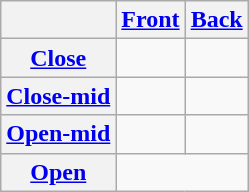<table class='wikitable' style="text-align: center">
<tr>
<th></th>
<th><a href='#'>Front</a></th>
<th><a href='#'>Back</a></th>
</tr>
<tr>
<th><a href='#'>Close</a></th>
<td> </td>
<td> </td>
</tr>
<tr>
<th><a href='#'>Close-mid</a></th>
<td>     </td>
<td>     </td>
</tr>
<tr>
<th><a href='#'>Open-mid</a></th>
<td>     </td>
<td> </td>
</tr>
<tr>
<th><a href='#'>Open</a></th>
<td colspan=2>     </td>
</tr>
</table>
